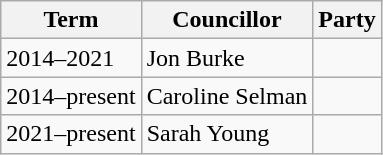<table class="wikitable">
<tr>
<th>Term</th>
<th>Councillor</th>
<th colspan=2>Party</th>
</tr>
<tr>
<td>2014–2021</td>
<td>Jon Burke</td>
<td></td>
</tr>
<tr>
<td>2014–present</td>
<td>Caroline Selman</td>
<td></td>
</tr>
<tr>
<td>2021–present</td>
<td>Sarah Young</td>
<td></td>
</tr>
</table>
